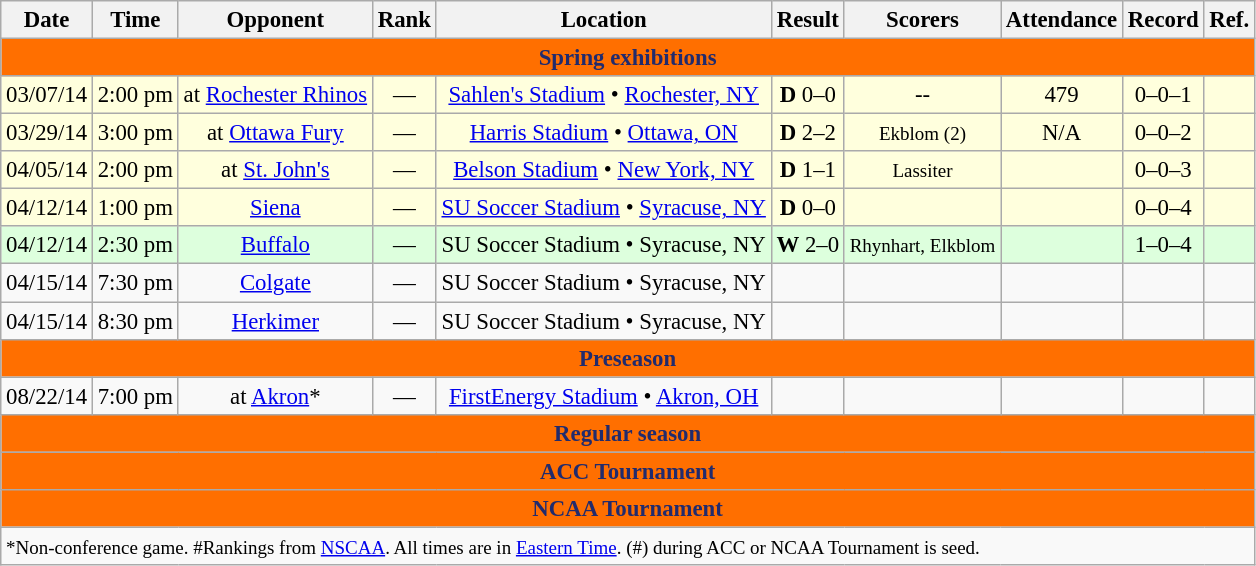<table class="wikitable" style="font-size:95%; text-align:center">
<tr>
<th>Date</th>
<th>Time</th>
<th>Opponent</th>
<th>Rank</th>
<th>Location</th>
<th>Result</th>
<th>Scorers</th>
<th>Attendance</th>
<th>Record</th>
<th>Ref.</th>
</tr>
<tr>
<th colspan=10 style="background:#FF6F00; color:#212B6D;">Spring exhibitions</th>
</tr>
<tr style="background:#ffffdd;">
<td> 03/07/14</td>
<td>2:00 pm</td>
<td>at <a href='#'>Rochester Rhinos</a></td>
<td>—</td>
<td><a href='#'>Sahlen's Stadium</a> • <a href='#'>Rochester, NY</a></td>
<td><strong>D</strong> 0–0</td>
<td>--</td>
<td>479</td>
<td>0–0–1</td>
<td></td>
</tr>
<tr style="background:#ffffdd;">
<td> 03/29/14</td>
<td>3:00 pm</td>
<td>at <a href='#'>Ottawa Fury</a></td>
<td>—</td>
<td><a href='#'>Harris Stadium</a> • <a href='#'>Ottawa, ON</a></td>
<td><strong>D</strong> 2–2</td>
<td><small>Ekblom (2)</small></td>
<td>N/A</td>
<td>0–0–2</td>
<td></td>
</tr>
<tr style="background:#ffffdd;">
<td> 04/05/14</td>
<td>2:00 pm</td>
<td>at <a href='#'>St. John's</a></td>
<td>—</td>
<td><a href='#'>Belson Stadium</a> • <a href='#'>New York, NY</a></td>
<td><strong>D</strong> 1–1</td>
<td><small>Lassiter</small></td>
<td></td>
<td>0–0–3</td>
<td></td>
</tr>
<tr style="background:#ffffdd;">
<td> 04/12/14</td>
<td>1:00 pm</td>
<td><a href='#'>Siena</a></td>
<td>—</td>
<td><a href='#'>SU Soccer Stadium</a> • <a href='#'>Syracuse, NY</a></td>
<td><strong>D</strong> 0–0</td>
<td></td>
<td></td>
<td>0–0–4</td>
<td></td>
</tr>
<tr style="background:#dfd;">
<td> 04/12/14</td>
<td>2:30 pm</td>
<td> <a href='#'>Buffalo</a></td>
<td>—</td>
<td>SU Soccer Stadium • Syracuse, NY</td>
<td><strong>W</strong> 2–0</td>
<td><small>Rhynhart, Elkblom</small></td>
<td></td>
<td>1–0–4</td>
<td></td>
</tr>
<tr>
<td> 04/15/14</td>
<td>7:30 pm</td>
<td> <a href='#'>Colgate</a></td>
<td>—</td>
<td>SU Soccer Stadium • Syracuse, NY</td>
<td></td>
<td></td>
<td></td>
<td></td>
<td></td>
</tr>
<tr>
<td> 04/15/14</td>
<td>8:30 pm</td>
<td> <a href='#'>Herkimer</a></td>
<td>—</td>
<td>SU Soccer Stadium • Syracuse, NY</td>
<td></td>
<td></td>
<td></td>
<td></td>
<td></td>
</tr>
<tr>
<th colspan=10 style="background:#FF6F00; color:#212B6D;">Preseason</th>
</tr>
<tr>
<td> 08/22/14</td>
<td>7:00 pm</td>
<td> at <a href='#'>Akron</a>*</td>
<td>—</td>
<td><a href='#'>FirstEnergy Stadium</a> • <a href='#'>Akron, OH</a></td>
<td></td>
<td></td>
<td></td>
<td></td>
<td></td>
</tr>
<tr>
<th colspan=10 style="background:#FF6F00; color:#212B6D;">Regular season</th>
</tr>
<tr>
<th colspan=10 style="background:#FF6F00; color:#212B6D;">ACC Tournament</th>
</tr>
<tr>
<th colspan=10 style="background:#FF6F00; color:#212B6D;">NCAA Tournament</th>
</tr>
<tr>
<td colspan="10" align="left"><small>*Non-conference game. #Rankings from <a href='#'>NSCAA</a>. All times are in <a href='#'>Eastern Time</a>. (#) during ACC or NCAA Tournament is seed.</small></td>
</tr>
</table>
